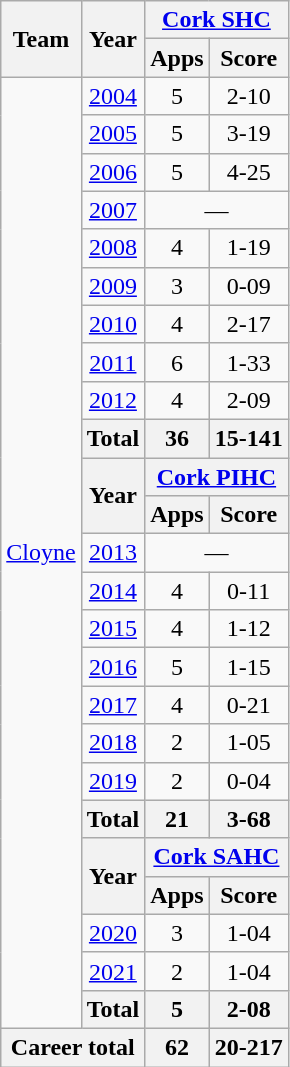<table class="wikitable" style="text-align:center">
<tr>
<th rowspan="2">Team</th>
<th rowspan="2">Year</th>
<th colspan="2"><a href='#'>Cork SHC</a></th>
</tr>
<tr>
<th>Apps</th>
<th>Score</th>
</tr>
<tr>
<td rowspan="25"><a href='#'>Cloyne</a></td>
<td><a href='#'>2004</a></td>
<td>5</td>
<td>2-10</td>
</tr>
<tr>
<td><a href='#'>2005</a></td>
<td>5</td>
<td>3-19</td>
</tr>
<tr>
<td><a href='#'>2006</a></td>
<td>5</td>
<td>4-25</td>
</tr>
<tr>
<td><a href='#'>2007</a></td>
<td colspan=2>—</td>
</tr>
<tr>
<td><a href='#'>2008</a></td>
<td>4</td>
<td>1-19</td>
</tr>
<tr>
<td><a href='#'>2009</a></td>
<td>3</td>
<td>0-09</td>
</tr>
<tr>
<td><a href='#'>2010</a></td>
<td>4</td>
<td>2-17</td>
</tr>
<tr>
<td><a href='#'>2011</a></td>
<td>6</td>
<td>1-33</td>
</tr>
<tr>
<td><a href='#'>2012</a></td>
<td>4</td>
<td>2-09</td>
</tr>
<tr>
<th>Total</th>
<th>36</th>
<th>15-141</th>
</tr>
<tr>
<th rowspan=2>Year</th>
<th colspan=2><a href='#'>Cork PIHC</a></th>
</tr>
<tr>
<th>Apps</th>
<th>Score</th>
</tr>
<tr>
<td><a href='#'>2013</a></td>
<td colspan=2>—</td>
</tr>
<tr>
<td><a href='#'>2014</a></td>
<td>4</td>
<td>0-11</td>
</tr>
<tr>
<td><a href='#'>2015</a></td>
<td>4</td>
<td>1-12</td>
</tr>
<tr>
<td><a href='#'>2016</a></td>
<td>5</td>
<td>1-15</td>
</tr>
<tr>
<td><a href='#'>2017</a></td>
<td>4</td>
<td>0-21</td>
</tr>
<tr>
<td><a href='#'>2018</a></td>
<td>2</td>
<td>1-05</td>
</tr>
<tr>
<td><a href='#'>2019</a></td>
<td>2</td>
<td>0-04</td>
</tr>
<tr>
<th>Total</th>
<th>21</th>
<th>3-68</th>
</tr>
<tr>
<th rowspan=2>Year</th>
<th colspan=2><a href='#'>Cork SAHC</a></th>
</tr>
<tr>
<th>Apps</th>
<th>Score</th>
</tr>
<tr>
<td><a href='#'>2020</a></td>
<td>3</td>
<td>1-04</td>
</tr>
<tr>
<td><a href='#'>2021</a></td>
<td>2</td>
<td>1-04</td>
</tr>
<tr>
<th>Total</th>
<th>5</th>
<th>2-08</th>
</tr>
<tr>
<th colspan="2">Career total</th>
<th>62</th>
<th>20-217</th>
</tr>
</table>
